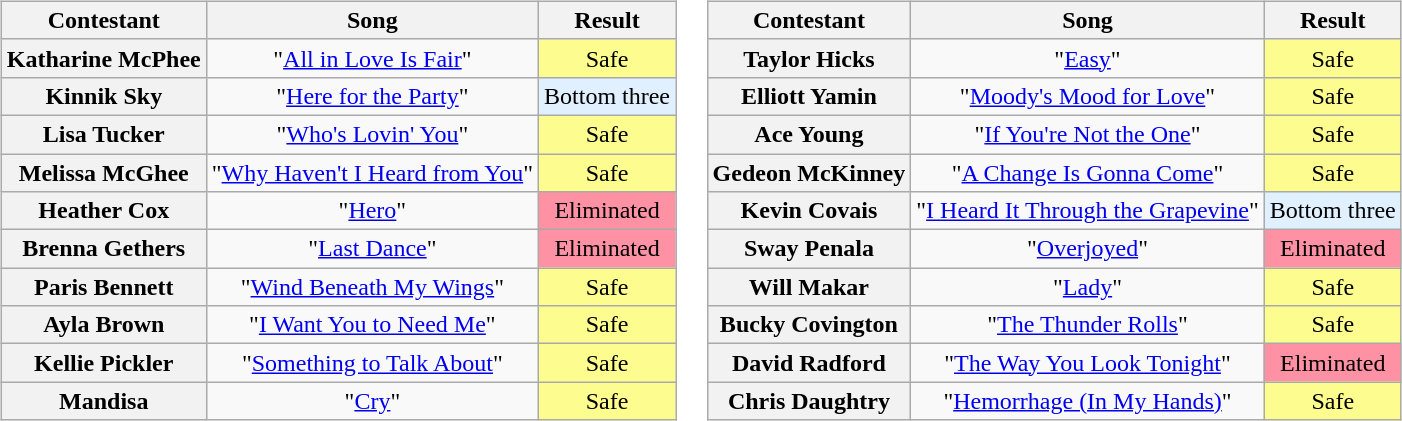<table>
<tr>
<td valign="top"><br><table class="wikitable" style="text-align:center;">
<tr>
<th scope="col">Contestant</th>
<th scope="col">Song</th>
<th scope="col">Result</th>
</tr>
<tr>
<th scope="row">Katharine McPhee</th>
<td>"<a href='#'>All in Love Is Fair</a>"</td>
<td style="background:#fdfc8f;">Safe</td>
</tr>
<tr>
<th scope="row">Kinnik Sky</th>
<td>"<a href='#'>Here for the Party</a>"</td>
<td bgcolor="E0F0FF">Bottom three</td>
</tr>
<tr>
<th scope="row">Lisa Tucker</th>
<td>"<a href='#'>Who's Lovin' You</a>"</td>
<td style="background:#fdfc8f;">Safe</td>
</tr>
<tr>
<th scope="row">Melissa McGhee</th>
<td>"<a href='#'>Why Haven't I Heard from You</a>"</td>
<td style="background:#fdfc8f;">Safe</td>
</tr>
<tr>
<th scope="row">Heather Cox</th>
<td>"<a href='#'>Hero</a>"</td>
<td style="background:#FF91A4;">Eliminated</td>
</tr>
<tr>
<th scope="row">Brenna Gethers</th>
<td>"<a href='#'>Last Dance</a>"</td>
<td style="background:#FF91A4;">Eliminated</td>
</tr>
<tr>
<th scope="row">Paris Bennett</th>
<td>"<a href='#'>Wind Beneath My Wings</a>"</td>
<td style="background:#fdfc8f;">Safe</td>
</tr>
<tr>
<th scope="row">Ayla Brown</th>
<td>"<a href='#'>I Want You to Need Me</a>"</td>
<td style="background:#fdfc8f;">Safe</td>
</tr>
<tr>
<th scope="row">Kellie Pickler</th>
<td>"<a href='#'>Something to Talk About</a>"</td>
<td style="background:#fdfc8f;">Safe</td>
</tr>
<tr>
<th scope="row">Mandisa</th>
<td>"<a href='#'>Cry</a>"</td>
<td style="background:#fdfc8f;">Safe</td>
</tr>
</table>
</td>
<td valign="top"><br><table class="wikitable" style="text-align:center">
<tr>
<th scope="col">Contestant</th>
<th scope="col">Song</th>
<th scope="col">Result</th>
</tr>
<tr>
<th scope="row">Taylor Hicks</th>
<td>"<a href='#'>Easy</a>"</td>
<td style="background:#fdfc8f;">Safe</td>
</tr>
<tr>
<th scope="row">Elliott Yamin</th>
<td>"<a href='#'>Moody's Mood for Love</a>"</td>
<td style="background:#fdfc8f;">Safe</td>
</tr>
<tr>
<th scope="row">Ace Young</th>
<td>"<a href='#'>If You're Not the One</a>"</td>
<td style="background:#fdfc8f;">Safe</td>
</tr>
<tr>
<th scope="row">Gedeon McKinney</th>
<td>"<a href='#'>A Change Is Gonna Come</a>"</td>
<td style="background:#fdfc8f;">Safe</td>
</tr>
<tr>
<th scope="row">Kevin Covais</th>
<td>"<a href='#'>I Heard It Through the Grapevine</a>"</td>
<td bgcolor="E0F0FF">Bottom three</td>
</tr>
<tr>
<th scope="row">Sway Penala</th>
<td>"<a href='#'>Overjoyed</a>"</td>
<td style="background:#FF91A4;">Eliminated</td>
</tr>
<tr>
<th scope="row">Will Makar</th>
<td>"<a href='#'>Lady</a>"</td>
<td style="background:#fdfc8f;">Safe</td>
</tr>
<tr>
<th scope="row">Bucky Covington</th>
<td>"<a href='#'>The Thunder Rolls</a>"</td>
<td style="background:#fdfc8f;">Safe</td>
</tr>
<tr>
<th scope="row">David Radford</th>
<td>"<a href='#'>The Way You Look Tonight</a>"</td>
<td style="background:#FF91A4;">Eliminated</td>
</tr>
<tr>
<th scope="row">Chris Daughtry</th>
<td>"<a href='#'>Hemorrhage (In My Hands)</a>"</td>
<td style="background:#fdfc8f;">Safe</td>
</tr>
</table>
</td>
</tr>
</table>
